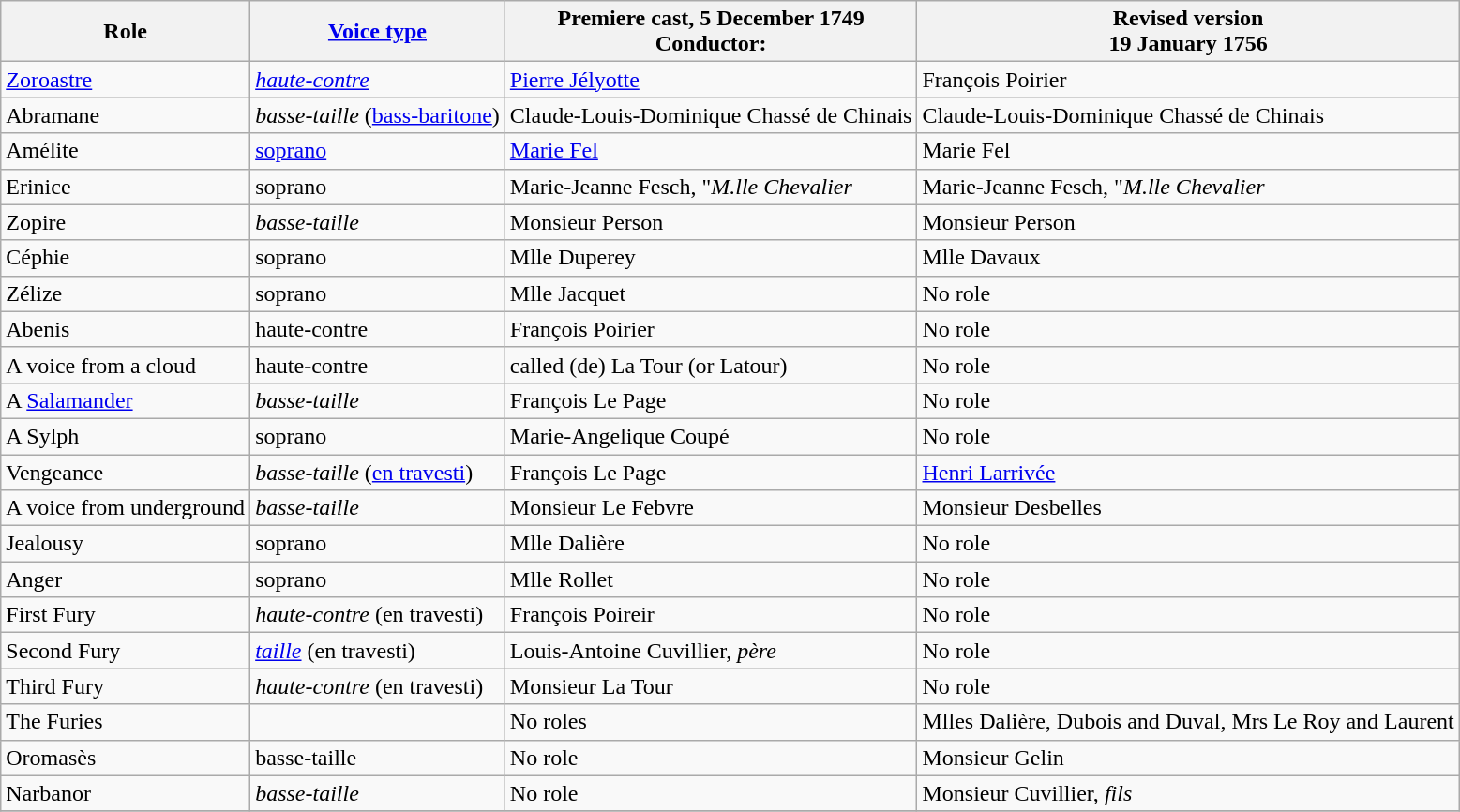<table class="wikitable">
<tr>
<th>Role</th>
<th><a href='#'>Voice type</a></th>
<th>Premiere cast, 5 December 1749<br>Conductor: </th>
<th>Revised version<br>19 January 1756</th>
</tr>
<tr>
<td><a href='#'>Zoroastre</a></td>
<td><em><a href='#'>haute-contre</a></em></td>
<td><a href='#'>Pierre Jélyotte</a></td>
<td>François Poirier</td>
</tr>
<tr>
<td>Abramane</td>
<td><em>basse-taille</em> (<a href='#'>bass-baritone</a>)</td>
<td>Claude-Louis-Dominique Chassé de Chinais</td>
<td>Claude-Louis-Dominique Chassé de Chinais</td>
</tr>
<tr>
<td>Amélite</td>
<td><a href='#'>soprano</a></td>
<td><a href='#'>Marie Fel</a></td>
<td>Marie Fel</td>
</tr>
<tr>
<td>Erinice</td>
<td>soprano</td>
<td>Marie-Jeanne Fesch, "<em>M.lle Chevalier</em></td>
<td>Marie-Jeanne Fesch, "<em>M.lle Chevalier</em></td>
</tr>
<tr>
<td>Zopire</td>
<td><em>basse-taille</em></td>
<td>Monsieur Person</td>
<td>Monsieur Person</td>
</tr>
<tr>
<td>Céphie</td>
<td>soprano</td>
<td>Mlle Duperey</td>
<td>Mlle Davaux</td>
</tr>
<tr>
<td>Zélize</td>
<td>soprano</td>
<td>Mlle Jacquet</td>
<td>No role</td>
</tr>
<tr>
<td>Abenis</td>
<td>haute-contre</td>
<td>François Poirier</td>
<td>No role</td>
</tr>
<tr>
<td>A voice from a cloud</td>
<td>haute-contre</td>
<td> called (de) La Tour (or Latour)</td>
<td>No role</td>
</tr>
<tr>
<td>A <a href='#'>Salamander</a></td>
<td><em>basse-taille</em></td>
<td>François Le Page</td>
<td>No role</td>
</tr>
<tr>
<td>A Sylph</td>
<td>soprano</td>
<td>Marie-Angelique Coupé</td>
<td>No role</td>
</tr>
<tr>
<td>Vengeance</td>
<td><em>basse-taille</em> (<a href='#'>en travesti</a>)</td>
<td>François Le Page</td>
<td><a href='#'>Henri Larrivée</a></td>
</tr>
<tr>
<td>A voice from underground</td>
<td><em>basse-taille</em></td>
<td>Monsieur Le Febvre</td>
<td>Monsieur Desbelles</td>
</tr>
<tr>
<td>Jealousy</td>
<td>soprano</td>
<td>Mlle Dalière</td>
<td>No role</td>
</tr>
<tr>
<td>Anger</td>
<td>soprano</td>
<td>Mlle Rollet</td>
<td>No role</td>
</tr>
<tr>
<td>First Fury</td>
<td><em>haute-contre</em> (en travesti)</td>
<td>François Poireir</td>
<td>No role</td>
</tr>
<tr>
<td>Second Fury</td>
<td><a href='#'><em>taille</em></a> (en travesti)</td>
<td>Louis-Antoine Cuvillier, <em>père</em></td>
<td>No role</td>
</tr>
<tr>
<td>Third Fury</td>
<td><em>haute-contre</em> (en travesti)</td>
<td>Monsieur La Tour</td>
<td>No role</td>
</tr>
<tr>
<td>The Furies</td>
<td></td>
<td>No roles</td>
<td>Mlles Dalière, Dubois and Duval, Mrs Le Roy and Laurent</td>
</tr>
<tr>
<td>Oromasès</td>
<td>basse-taille</td>
<td>No role</td>
<td>Monsieur Gelin</td>
</tr>
<tr>
<td>Narbanor</td>
<td><em>basse-taille</em></td>
<td>No role</td>
<td>Monsieur Cuvillier, <em>fils</em></td>
</tr>
<tr>
</tr>
</table>
